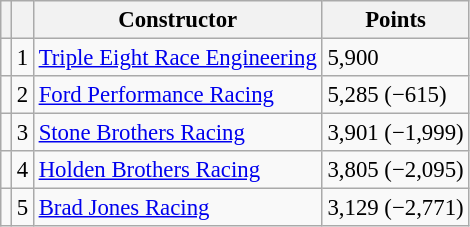<table class="wikitable" style="font-size: 95%;">
<tr>
<th></th>
<th></th>
<th>Constructor</th>
<th>Points</th>
</tr>
<tr>
<td></td>
<td align="center">1</td>
<td><a href='#'>Triple Eight Race Engineering</a></td>
<td>5,900</td>
</tr>
<tr>
<td></td>
<td align="center">2</td>
<td><a href='#'>Ford Performance Racing</a></td>
<td>5,285 (−615)</td>
</tr>
<tr>
<td></td>
<td align="center">3</td>
<td><a href='#'>Stone Brothers Racing</a></td>
<td>3,901 (−1,999)</td>
</tr>
<tr>
<td></td>
<td align="center">4</td>
<td><a href='#'>Holden Brothers Racing</a></td>
<td>3,805 (−2,095)</td>
</tr>
<tr>
<td></td>
<td align="center">5</td>
<td><a href='#'>Brad Jones Racing</a></td>
<td>3,129 (−2,771)</td>
</tr>
</table>
